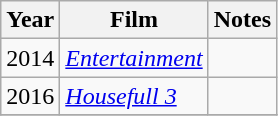<table class="wikitable sortable">
<tr>
<th>Year</th>
<th>Film</th>
<th>Notes</th>
</tr>
<tr>
<td>2014</td>
<td><em><a href='#'>Entertainment</a></em></td>
<td></td>
</tr>
<tr>
<td>2016</td>
<td><em><a href='#'>Housefull 3</a></em></td>
<td></td>
</tr>
<tr>
</tr>
</table>
